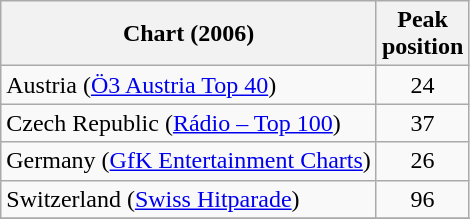<table class="wikitable sortable">
<tr>
<th>Chart (2006)</th>
<th>Peak<br>position</th>
</tr>
<tr>
<td>Austria (<a href='#'>Ö3 Austria Top 40</a>)</td>
<td style="text-align:center;">24</td>
</tr>
<tr>
<td>Czech Republic (<a href='#'>Rádio – Top 100</a>)</td>
<td style="text-align:center;">37</td>
</tr>
<tr>
<td>Germany (<a href='#'>GfK Entertainment Charts</a>)</td>
<td style="text-align:center;">26</td>
</tr>
<tr>
<td>Switzerland (<a href='#'>Swiss Hitparade</a>)</td>
<td style="text-align:center;">96</td>
</tr>
<tr>
</tr>
</table>
